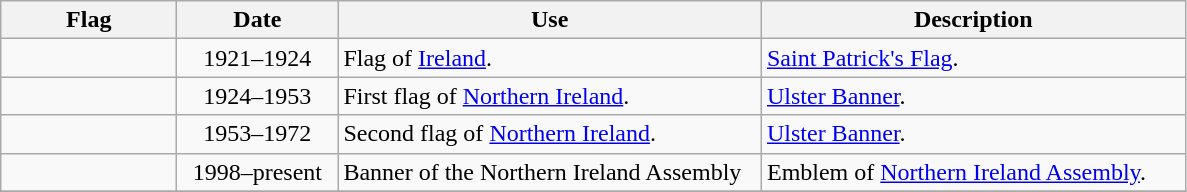<table class="wikitable">
<tr>
<th width="110">Flag</th>
<th width="100">Date</th>
<th width="275">Use</th>
<th width="275">Description</th>
</tr>
<tr>
<td></td>
<td align="center">1921–1924</td>
<td>Flag of <a href='#'>Ireland</a>.</td>
<td><a href='#'>Saint Patrick's Flag</a>.</td>
</tr>
<tr>
<td></td>
<td align=center>1924–1953</td>
<td>First flag of <a href='#'>Northern Ireland</a>.</td>
<td><a href='#'>Ulster Banner</a>.</td>
</tr>
<tr>
<td></td>
<td align=center>1953–1972</td>
<td>Second flag of <a href='#'>Northern Ireland</a>.</td>
<td><a href='#'>Ulster Banner</a>.</td>
</tr>
<tr>
<td></td>
<td align=center>1998–present</td>
<td>Banner of the Northern Ireland Assembly</td>
<td>Emblem of <a href='#'>Northern Ireland Assembly</a>.</td>
</tr>
<tr>
</tr>
</table>
